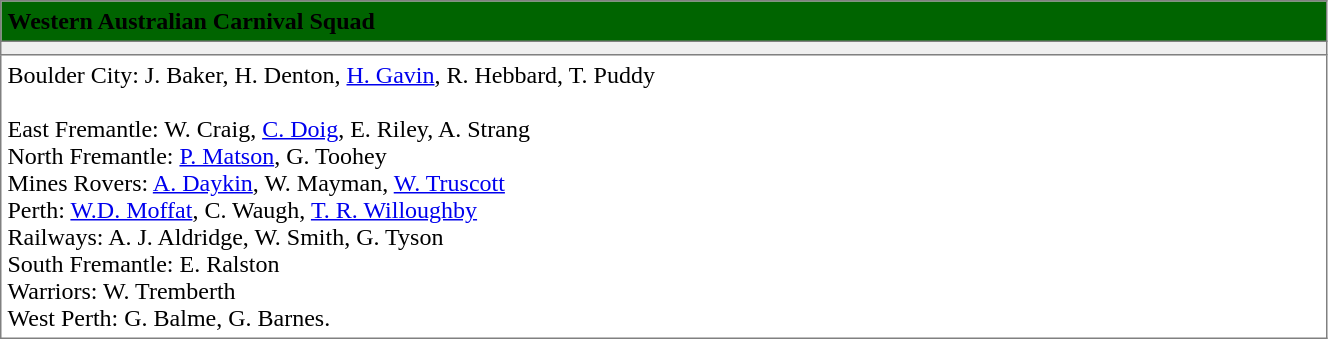<table border="1" cellpadding="4" cellspacing="0" style="text-align:left; font-size:100%; border-collapse:collapse;" width=70%>
<tr style="background:darkgreen;">
<th colspan=2><span>Western Australian Carnival Squad</span></th>
</tr>
<tr bgcolor="#efefef">
<td></td>
</tr>
<tr>
<td>Boulder City: J. Baker, H. Denton, <a href='#'>H. Gavin</a>, R. Hebbard, T. Puddy<br><br>East Fremantle: W. Craig, <a href='#'>C. Doig</a>, E. Riley, A. Strang<br>
North Fremantle: <a href='#'>P. Matson</a>, G. Toohey<br>
Mines Rovers: <a href='#'>A. Daykin</a>, W. Mayman, <a href='#'>W. Truscott</a><br>
Perth: <a href='#'>W.D. Moffat</a>, C. Waugh, <a href='#'>T. R. Willoughby</a><br>
Railways: A. J. Aldridge, W. Smith, G. Tyson<br>
South Fremantle: E. Ralston<br>
Warriors: W. Tremberth<br>
West Perth: G. Balme, G. Barnes. <br></td>
</tr>
</table>
